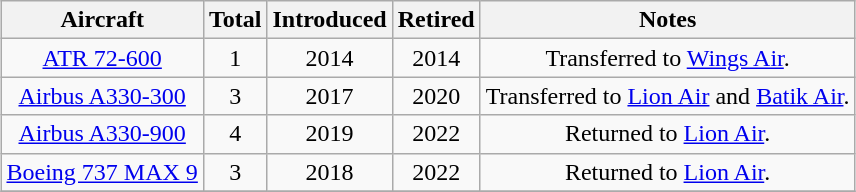<table class="wikitable" style="border-collapse:collapse;text-align:center;margin:auto;">
<tr>
<th>Aircraft</th>
<th>Total</th>
<th>Introduced</th>
<th>Retired</th>
<th>Notes</th>
</tr>
<tr>
<td><a href='#'>ATR 72-600</a></td>
<td>1</td>
<td>2014</td>
<td>2014</td>
<td>Transferred to <a href='#'>Wings Air</a>.</td>
</tr>
<tr>
<td><a href='#'>Airbus A330-300</a></td>
<td>3</td>
<td>2017</td>
<td>2020</td>
<td>Transferred to <a href='#'>Lion Air</a> and <a href='#'>Batik Air</a>.</td>
</tr>
<tr>
<td><a href='#'>Airbus A330-900</a></td>
<td>4</td>
<td>2019</td>
<td>2022</td>
<td>Returned to <a href='#'>Lion Air</a>.</td>
</tr>
<tr>
<td><a href='#'>Boeing 737 MAX 9</a></td>
<td>3</td>
<td>2018</td>
<td>2022</td>
<td>Returned to <a href='#'>Lion Air</a>.</td>
</tr>
<tr>
</tr>
</table>
